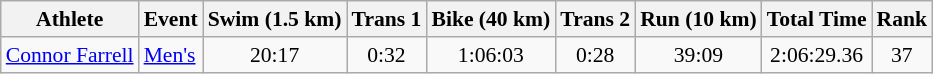<table class="wikitable" style="font-size:90%">
<tr>
<th>Athlete</th>
<th>Event</th>
<th>Swim (1.5 km)</th>
<th>Trans 1</th>
<th>Bike (40 km)</th>
<th>Trans 2</th>
<th>Run (10 km)</th>
<th>Total Time</th>
<th>Rank</th>
</tr>
<tr align=center>
<td align=left><a href='#'>Connor Farrell</a></td>
<td align=left><a href='#'>Men's</a></td>
<td>20:17</td>
<td>0:32</td>
<td>1:06:03</td>
<td>0:28</td>
<td>39:09</td>
<td>2:06:29.36</td>
<td>37</td>
</tr>
</table>
